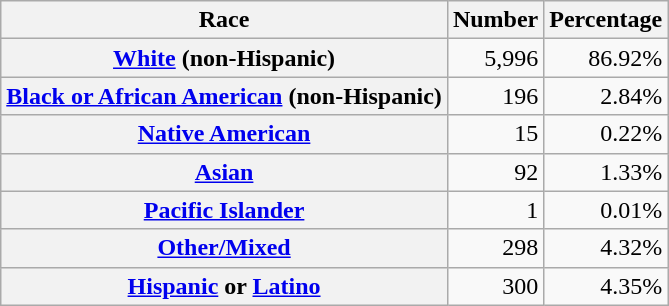<table class="wikitable" style="text-align:right">
<tr>
<th scope="col">Race</th>
<th scope="col">Number</th>
<th scope="col">Percentage</th>
</tr>
<tr>
<th scope="row"><a href='#'>White</a> (non-Hispanic)</th>
<td>5,996</td>
<td>86.92%</td>
</tr>
<tr>
<th scope="row"><a href='#'>Black or African American</a> (non-Hispanic)</th>
<td>196</td>
<td>2.84%</td>
</tr>
<tr>
<th scope="row"><a href='#'>Native American</a></th>
<td>15</td>
<td>0.22%</td>
</tr>
<tr>
<th scope="row"><a href='#'>Asian</a></th>
<td>92</td>
<td>1.33%</td>
</tr>
<tr>
<th scope="row"><a href='#'>Pacific Islander</a></th>
<td>1</td>
<td>0.01%</td>
</tr>
<tr>
<th scope="row"><a href='#'>Other/Mixed</a></th>
<td>298</td>
<td>4.32%</td>
</tr>
<tr>
<th scope="row"><a href='#'>Hispanic</a> or <a href='#'>Latino</a></th>
<td>300</td>
<td>4.35%</td>
</tr>
</table>
